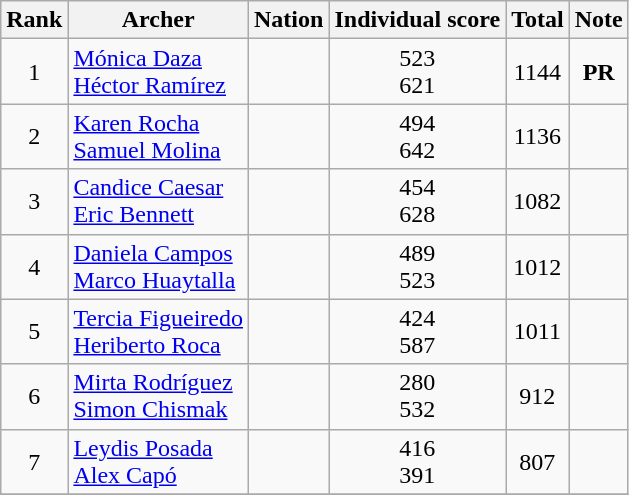<table class="wikitable sortable" style="text-align:center">
<tr>
<th>Rank</th>
<th>Archer</th>
<th>Nation</th>
<th>Individual score</th>
<th>Total</th>
<th>Note</th>
</tr>
<tr>
<td>1</td>
<td align=left><a href='#'>Mónica Daza</a><br><a href='#'>Héctor Ramírez</a></td>
<td align=left></td>
<td>523<br>621</td>
<td>1144</td>
<td><strong>PR</strong></td>
</tr>
<tr>
<td>2</td>
<td align=left><a href='#'>Karen Rocha</a><br><a href='#'>Samuel Molina</a></td>
<td align=left></td>
<td>494<br>642</td>
<td>1136</td>
<td></td>
</tr>
<tr>
<td>3</td>
<td align=left><a href='#'>Candice Caesar</a><br><a href='#'>Eric Bennett</a></td>
<td align=left></td>
<td>454<br>628</td>
<td>1082</td>
<td></td>
</tr>
<tr>
<td>4</td>
<td align=left><a href='#'>Daniela Campos</a><br><a href='#'>Marco Huaytalla</a></td>
<td align=left></td>
<td>489<br>523</td>
<td>1012</td>
<td></td>
</tr>
<tr>
<td>5</td>
<td align=left><a href='#'>Tercia Figueiredo</a><br><a href='#'>Heriberto Roca</a></td>
<td align=left></td>
<td>424<br>587</td>
<td>1011</td>
<td></td>
</tr>
<tr>
<td>6</td>
<td align=left><a href='#'>Mirta Rodríguez</a><br><a href='#'>Simon Chismak</a></td>
<td align=left></td>
<td>280<br>532</td>
<td>912</td>
<td></td>
</tr>
<tr>
<td>7</td>
<td align=left><a href='#'>Leydis Posada</a><br><a href='#'>Alex Capó</a></td>
<td align=left></td>
<td>416<br>391</td>
<td>807</td>
<td></td>
</tr>
<tr>
</tr>
</table>
